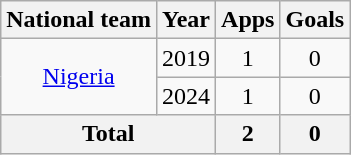<table class="wikitable" style="text-align:center">
<tr>
<th>National team</th>
<th>Year</th>
<th>Apps</th>
<th>Goals</th>
</tr>
<tr>
<td rowspan="2"><a href='#'>Nigeria</a></td>
<td>2019</td>
<td>1</td>
<td>0</td>
</tr>
<tr>
<td>2024</td>
<td>1</td>
<td>0</td>
</tr>
<tr>
<th colspan=2>Total</th>
<th>2</th>
<th>0</th>
</tr>
</table>
